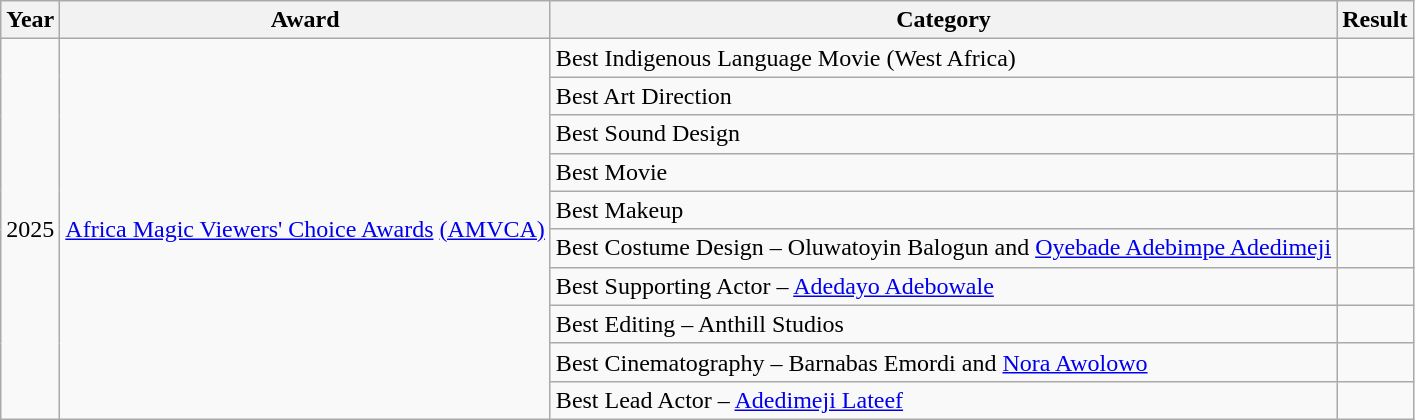<table class="wikitable">
<tr>
<th>Year</th>
<th>Award</th>
<th>Category</th>
<th>Result</th>
</tr>
<tr>
<td rowspan="10">2025</td>
<td rowspan="10"><a href='#'>Africa Magic Viewers' Choice Awards</a> <a href='#'>(AMVCA)</a></td>
<td>Best Indigenous Language Movie (West Africa)</td>
<td></td>
</tr>
<tr>
<td>Best Art Direction</td>
<td></td>
</tr>
<tr>
<td>Best Sound Design</td>
<td></td>
</tr>
<tr>
<td>Best Movie</td>
<td></td>
</tr>
<tr>
<td>Best Makeup</td>
<td></td>
</tr>
<tr>
<td>Best Costume Design – Oluwatoyin Balogun and <a href='#'>Oyebade Adebimpe Adedimeji</a></td>
<td></td>
</tr>
<tr>
<td>Best Supporting Actor – <a href='#'>Adedayo Adebowale</a></td>
<td></td>
</tr>
<tr>
<td>Best Editing – Anthill Studios</td>
<td></td>
</tr>
<tr>
<td>Best Cinematography  – Barnabas Emordi and <a href='#'>Nora Awolowo</a></td>
<td></td>
</tr>
<tr>
<td>Best Lead Actor – <a href='#'>Adedimeji Lateef</a></td>
<td></td>
</tr>
</table>
